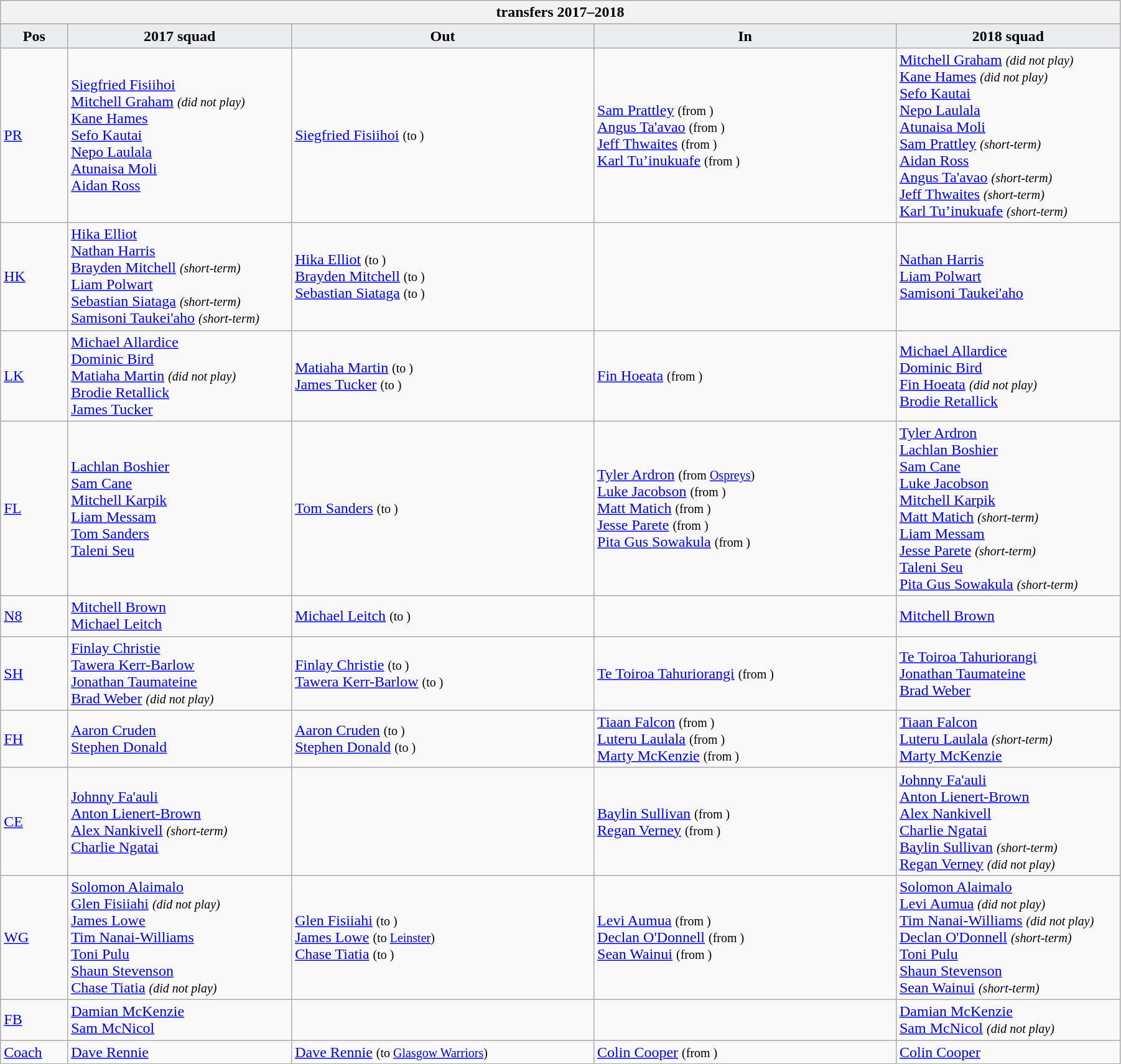<table class="wikitable" style="text-align: left; width:95%">
<tr>
<th colspan="100%"> transfers 2017–2018</th>
</tr>
<tr>
<th style="background:#ebecf0; width:6%;">Pos</th>
<th style="background:#ebecf0; width:20%;">2017 squad</th>
<th style="background:#ebecf0; width:27%;">Out</th>
<th style="background:#ebecf0; width:27%;">In</th>
<th style="background:#ebecf0; width:20%;">2018 squad</th>
</tr>
<tr>
<td><a href='#'>PR</a></td>
<td> <a href='#'>Siegfried Fisiihoi</a> <br> <a href='#'>Mitchell Graham</a> <small><em>(did not play)</em></small> <br> <a href='#'>Kane Hames</a> <br> <a href='#'>Sefo Kautai</a> <br> <a href='#'>Nepo Laulala</a> <br> <a href='#'>Atunaisa Moli</a> <br> <a href='#'>Aidan Ross</a></td>
<td>  <a href='#'>Siegfried Fisiihoi</a> <small>(to )</small></td>
<td>  <a href='#'>Sam Prattley</a> <small>(from )</small> <br>  <a href='#'>Angus Ta'avao</a> <small>(from )</small> <br>  <a href='#'>Jeff Thwaites</a> <small>(from )</small> <br>  <a href='#'>Karl Tu’inukuafe</a> <small>(from )</small></td>
<td> <a href='#'>Mitchell Graham</a> <small><em>(did not play)</em></small> <br> <a href='#'>Kane Hames</a> <small><em>(did not play)</em></small> <br> <a href='#'>Sefo Kautai</a> <br> <a href='#'>Nepo Laulala</a> <br> <a href='#'>Atunaisa Moli</a> <br> <a href='#'>Sam Prattley</a> <small><em>(short-term)</em></small> <br> <a href='#'>Aidan Ross</a> <br> <a href='#'>Angus Ta'avao</a> <small><em>(short-term)</em></small> <br> <a href='#'>Jeff Thwaites</a> <small><em>(short-term)</em></small> <br> <a href='#'>Karl Tu’inukuafe</a> <small><em>(short-term)</em></small></td>
</tr>
<tr>
<td><a href='#'>HK</a></td>
<td> <a href='#'>Hika Elliot</a> <br> <a href='#'>Nathan Harris</a> <br> <a href='#'>Brayden Mitchell</a> <small><em>(short-term)</em></small> <br> <a href='#'>Liam Polwart</a> <br> <a href='#'>Sebastian Siataga</a> <small><em>(short-term)</em></small> <br> <a href='#'>Samisoni Taukei'aho</a> <small><em>(short-term)</em></small></td>
<td>  <a href='#'>Hika Elliot</a> <small>(to )</small> <br>  <a href='#'>Brayden Mitchell</a> <small>(to )</small> <br>  <a href='#'>Sebastian Siataga</a> <small>(to )</small></td>
<td></td>
<td> <a href='#'>Nathan Harris</a> <br> <a href='#'>Liam Polwart</a> <br> <a href='#'>Samisoni Taukei'aho</a></td>
</tr>
<tr>
<td><a href='#'>LK</a></td>
<td> <a href='#'>Michael Allardice</a> <br> <a href='#'>Dominic Bird</a> <br> <a href='#'>Matiaha Martin</a> <small><em>(did not play)</em></small> <br> <a href='#'>Brodie Retallick</a> <br> <a href='#'>James Tucker</a></td>
<td>  <a href='#'>Matiaha Martin</a> <small>(to )</small> <br>  <a href='#'>James Tucker</a> <small>(to )</small></td>
<td>  <a href='#'>Fin Hoeata</a> <small>(from )</small></td>
<td> <a href='#'>Michael Allardice</a> <br> <a href='#'>Dominic Bird</a> <br> <a href='#'>Fin Hoeata</a> <small><em>(did not play)</em></small> <br> <a href='#'>Brodie Retallick</a></td>
</tr>
<tr>
<td><a href='#'>FL</a></td>
<td> <a href='#'>Lachlan Boshier</a> <br> <a href='#'>Sam Cane</a> <br> <a href='#'>Mitchell Karpik</a> <br> <a href='#'>Liam Messam</a> <br> <a href='#'>Tom Sanders</a> <br> <a href='#'>Taleni Seu</a></td>
<td>  <a href='#'>Tom Sanders</a> <small>(to )</small></td>
<td>  <a href='#'>Tyler Ardron</a> <small>(from  <a href='#'>Ospreys</a>)</small> <br>  <a href='#'>Luke Jacobson</a> <small>(from )</small> <br>  <a href='#'>Matt Matich</a> <small>(from )</small> <br>  <a href='#'>Jesse Parete</a> <small>(from )</small> <br>  <a href='#'>Pita Gus Sowakula</a> <small>(from )</small></td>
<td> <a href='#'>Tyler Ardron</a> <br> <a href='#'>Lachlan Boshier</a> <br> <a href='#'>Sam Cane</a> <br> <a href='#'>Luke Jacobson</a> <br> <a href='#'>Mitchell Karpik</a> <br> <a href='#'>Matt Matich</a> <small><em>(short-term)</em></small> <br> <a href='#'>Liam Messam</a> <br> <a href='#'>Jesse Parete</a> <small><em>(short-term)</em></small> <br> <a href='#'>Taleni Seu</a> <br> <a href='#'>Pita Gus Sowakula</a> <small><em>(short-term)</em></small></td>
</tr>
<tr>
<td><a href='#'>N8</a></td>
<td> <a href='#'>Mitchell Brown</a> <br> <a href='#'>Michael Leitch</a></td>
<td>  <a href='#'>Michael Leitch</a> <small>(to )</small></td>
<td></td>
<td> <a href='#'>Mitchell Brown</a></td>
</tr>
<tr>
<td><a href='#'>SH</a></td>
<td> <a href='#'>Finlay Christie</a> <br> <a href='#'>Tawera Kerr-Barlow</a> <br> <a href='#'>Jonathan Taumateine</a> <br> <a href='#'>Brad Weber</a> <small><em>(did not play)</em></small></td>
<td>  <a href='#'>Finlay Christie</a> <small>(to )</small> <br>  <a href='#'>Tawera Kerr-Barlow</a> <small>(to )</small></td>
<td>  <a href='#'>Te Toiroa Tahuriorangi</a> <small>(from )</small></td>
<td> <a href='#'>Te Toiroa Tahuriorangi</a> <br> <a href='#'>Jonathan Taumateine</a> <br> <a href='#'>Brad Weber</a></td>
</tr>
<tr>
<td><a href='#'>FH</a></td>
<td> <a href='#'>Aaron Cruden</a> <br> <a href='#'>Stephen Donald</a></td>
<td>  <a href='#'>Aaron Cruden</a> <small>(to )</small> <br>  <a href='#'>Stephen Donald</a> <small>(to )</small></td>
<td>  <a href='#'>Tiaan Falcon</a> <small>(from )</small> <br>  <a href='#'>Luteru Laulala</a> <small>(from )</small> <br>  <a href='#'>Marty McKenzie</a> <small>(from )</small></td>
<td> <a href='#'>Tiaan Falcon</a> <br> <a href='#'>Luteru Laulala</a> <small><em>(short-term)</em></small> <br> <a href='#'>Marty McKenzie</a></td>
</tr>
<tr>
<td><a href='#'>CE</a></td>
<td> <a href='#'>Johnny Fa'auli</a> <br> <a href='#'>Anton Lienert-Brown</a> <br> <a href='#'>Alex Nankivell</a> <small><em>(short-term)</em></small> <br> <a href='#'>Charlie Ngatai</a></td>
<td></td>
<td>  <a href='#'>Baylin Sullivan</a> <small>(from )</small> <br>  <a href='#'>Regan Verney</a> <small>(from )</small></td>
<td> <a href='#'>Johnny Fa'auli</a> <br> <a href='#'>Anton Lienert-Brown</a> <br> <a href='#'>Alex Nankivell</a> <br> <a href='#'>Charlie Ngatai</a> <br> <a href='#'>Baylin Sullivan</a> <small><em>(short-term)</em></small> <br> <a href='#'>Regan Verney</a> <small><em>(did not play)</em></small></td>
</tr>
<tr>
<td><a href='#'>WG</a></td>
<td> <a href='#'>Solomon Alaimalo</a> <br> <a href='#'>Glen Fisiiahi</a> <small><em>(did not play)</em></small> <br> <a href='#'>James Lowe</a> <br> <a href='#'>Tim Nanai-Williams</a> <br> <a href='#'>Toni Pulu</a> <br> <a href='#'>Shaun Stevenson</a> <br> <a href='#'>Chase Tiatia</a> <small><em>(did not play)</em></small></td>
<td>  <a href='#'>Glen Fisiiahi</a> <small>(to )</small> <br>  <a href='#'>James Lowe</a> <small>(to  <a href='#'>Leinster</a>)</small> <br>  <a href='#'>Chase Tiatia</a> <small>(to )</small></td>
<td>  <a href='#'>Levi Aumua</a> <small>(from )</small> <br>  <a href='#'>Declan O'Donnell</a> <small>(from )</small> <br>  <a href='#'>Sean Wainui</a> <small>(from )</small></td>
<td> <a href='#'>Solomon Alaimalo</a> <br> <a href='#'>Levi Aumua</a> <small><em>(did not play)</em></small> <br> <a href='#'>Tim Nanai-Williams</a> <small><em>(did not play)</em></small> <br> <a href='#'>Declan O'Donnell</a> <small><em>(short-term)</em></small> <br> <a href='#'>Toni Pulu</a> <br> <a href='#'>Shaun Stevenson</a> <br> <a href='#'>Sean Wainui</a> <small><em>(short-term)</em></small></td>
</tr>
<tr>
<td><a href='#'>FB</a></td>
<td> <a href='#'>Damian McKenzie</a> <br> <a href='#'>Sam McNicol</a></td>
<td></td>
<td></td>
<td> <a href='#'>Damian McKenzie</a> <br> <a href='#'>Sam McNicol</a> <small><em>(did not play)</em></small></td>
</tr>
<tr>
<td><a href='#'>Coach</a></td>
<td> <a href='#'>Dave Rennie</a></td>
<td>  <a href='#'>Dave Rennie</a> <small>(to  <a href='#'>Glasgow Warriors</a>)</small></td>
<td>  <a href='#'>Colin Cooper</a> <small>(from )</small></td>
<td> <a href='#'>Colin Cooper</a></td>
</tr>
</table>
